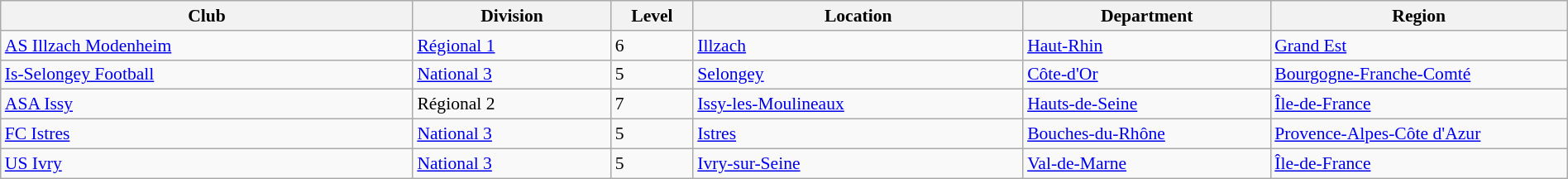<table class="wikitable sortable" width=100% style="font-size:90%">
<tr>
<th width=25%>Club</th>
<th width=12%>Division</th>
<th width=5%>Level</th>
<th width=20%>Location</th>
<th width=15%>Department</th>
<th width=18%>Region</th>
</tr>
<tr>
<td><a href='#'>AS Illzach Modenheim</a></td>
<td><a href='#'>Régional 1</a></td>
<td>6</td>
<td><a href='#'>Illzach</a></td>
<td><a href='#'>Haut-Rhin</a></td>
<td><a href='#'>Grand Est</a></td>
</tr>
<tr>
<td><a href='#'>Is-Selongey Football</a></td>
<td><a href='#'>National 3</a></td>
<td>5</td>
<td><a href='#'>Selongey</a></td>
<td><a href='#'>Côte-d'Or</a></td>
<td><a href='#'>Bourgogne-Franche-Comté</a></td>
</tr>
<tr>
<td><a href='#'>ASA Issy</a></td>
<td>Régional 2</td>
<td>7</td>
<td><a href='#'>Issy-les-Moulineaux</a></td>
<td><a href='#'>Hauts-de-Seine</a></td>
<td><a href='#'>Île-de-France</a></td>
</tr>
<tr>
<td><a href='#'>FC Istres</a></td>
<td><a href='#'>National 3</a></td>
<td>5</td>
<td><a href='#'>Istres</a></td>
<td><a href='#'>Bouches-du-Rhône</a></td>
<td><a href='#'>Provence-Alpes-Côte d'Azur</a></td>
</tr>
<tr>
<td><a href='#'>US Ivry</a></td>
<td><a href='#'>National 3</a></td>
<td>5</td>
<td><a href='#'>Ivry-sur-Seine</a></td>
<td><a href='#'>Val-de-Marne</a></td>
<td><a href='#'>Île-de-France</a></td>
</tr>
</table>
